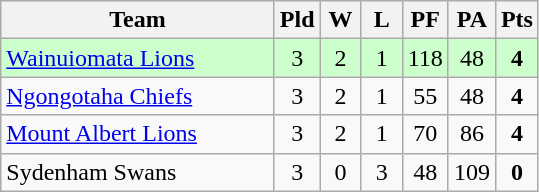<table class="wikitable" style="text-align:center;">
<tr>
<th width=175>Team</th>
<th width=20 abbr="Played">Pld</th>
<th width=20 abbr="Won">W</th>
<th width=20 abbr="Lost">L</th>
<th width=20 abbr="Points for">PF</th>
<th width=20 abbr="Points against">PA</th>
<th width=20 abbr="Points">Pts</th>
</tr>
<tr style="background: #ccffcc;">
<td style="text-align:left;"><a href='#'>Wainuiomata Lions</a></td>
<td>3</td>
<td>2</td>
<td>1</td>
<td>118</td>
<td>48</td>
<td><strong>4</strong></td>
</tr>
<tr>
<td style="text-align:left;"><a href='#'>Ngongotaha Chiefs</a></td>
<td>3</td>
<td>2</td>
<td>1</td>
<td>55</td>
<td>48</td>
<td><strong>4</strong></td>
</tr>
<tr>
<td style="text-align:left;"><a href='#'>Mount Albert Lions</a></td>
<td>3</td>
<td>2</td>
<td>1</td>
<td>70</td>
<td>86</td>
<td><strong>4</strong></td>
</tr>
<tr>
<td style="text-align:left;">Sydenham Swans</td>
<td>3</td>
<td>0</td>
<td>3</td>
<td>48</td>
<td>109</td>
<td><strong>0</strong></td>
</tr>
</table>
